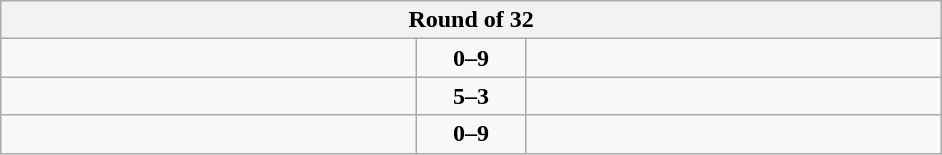<table class="wikitable" style="text-align: center;">
<tr>
<th colspan=3>Round of 32</th>
</tr>
<tr>
<td align=left width="270"></td>
<td align=center width="65"><strong>0–9</strong></td>
<td align=left width="270"><strong></strong></td>
</tr>
<tr>
<td align=left><strong></strong></td>
<td align=center><strong>5–3</strong></td>
<td align=left></td>
</tr>
<tr>
<td align=left></td>
<td align=center><strong>0–9</strong></td>
<td align=left><strong></strong></td>
</tr>
</table>
